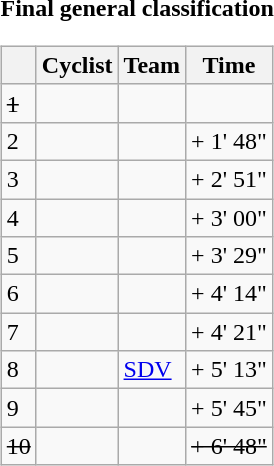<table>
<tr>
<td><strong>Final general classification</strong><br><table class="wikitable">
<tr>
<th></th>
<th>Cyclist</th>
<th>Team</th>
<th>Time</th>
</tr>
<tr>
<td><s>1</s></td>
<td><s></s> </td>
<td><s></s></td>
<td align="right"><s></s></td>
</tr>
<tr>
<td>2</td>
<td></td>
<td></td>
<td align="right">+ 1' 48"</td>
</tr>
<tr>
<td>3</td>
<td></td>
<td></td>
<td align="right">+ 2' 51"</td>
</tr>
<tr>
<td>4</td>
<td></td>
<td></td>
<td align="right">+ 3' 00"</td>
</tr>
<tr>
<td>5</td>
<td></td>
<td></td>
<td align="right">+ 3' 29"</td>
</tr>
<tr>
<td>6</td>
<td></td>
<td></td>
<td align="right">+ 4' 14"</td>
</tr>
<tr>
<td>7</td>
<td></td>
<td></td>
<td align="right">+ 4' 21"</td>
</tr>
<tr>
<td>8</td>
<td></td>
<td><a href='#'>SDV</a></td>
<td align="right">+ 5' 13"</td>
</tr>
<tr>
<td>9</td>
<td></td>
<td></td>
<td align="right">+ 5' 45"</td>
</tr>
<tr>
<td><s>10</s></td>
<td><s></s></td>
<td><s></s></td>
<td align="right"><s>+ 6' 48"</s></td>
</tr>
</table>
</td>
</tr>
</table>
